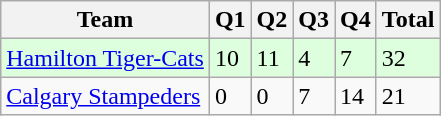<table class="wikitable">
<tr>
<th>Team</th>
<th>Q1</th>
<th>Q2</th>
<th>Q3</th>
<th>Q4</th>
<th>Total</th>
</tr>
<tr style="background-color:#ddffdd">
<td><a href='#'>Hamilton Tiger-Cats</a></td>
<td>10</td>
<td>11</td>
<td>4</td>
<td>7</td>
<td>32</td>
</tr>
<tr>
<td><a href='#'>Calgary Stampeders</a></td>
<td>0</td>
<td>0</td>
<td>7</td>
<td>14</td>
<td>21</td>
</tr>
</table>
